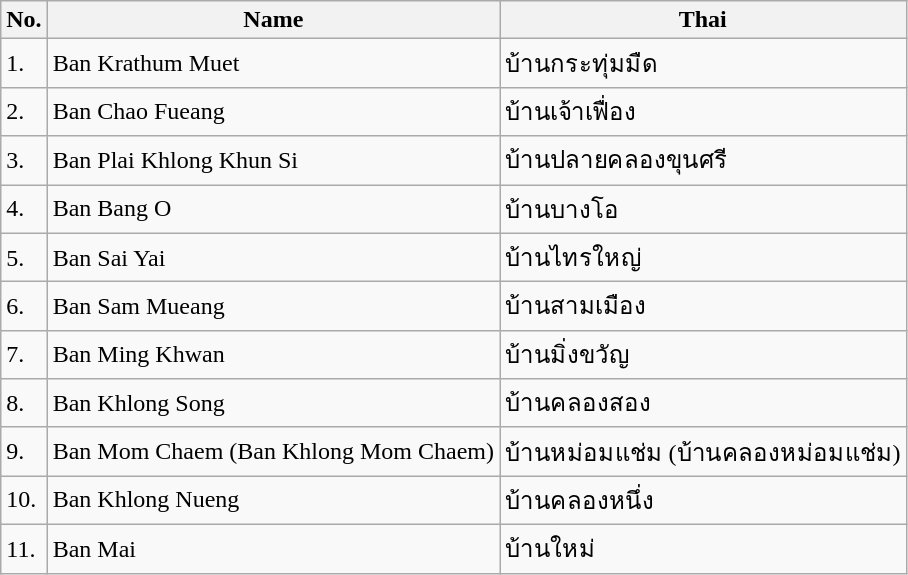<table class="wikitable sortable">
<tr>
<th>No.</th>
<th>Name</th>
<th>Thai</th>
</tr>
<tr>
<td>1.</td>
<td>Ban Krathum Muet</td>
<td>บ้านกระทุ่มมืด</td>
</tr>
<tr>
<td>2.</td>
<td>Ban Chao Fueang</td>
<td>บ้านเจ้าเฟื่อง</td>
</tr>
<tr>
<td>3.</td>
<td>Ban Plai Khlong Khun Si</td>
<td>บ้านปลายคลองขุนศรี</td>
</tr>
<tr>
<td>4.</td>
<td>Ban Bang O</td>
<td>บ้านบางโอ</td>
</tr>
<tr>
<td>5.</td>
<td>Ban Sai Yai</td>
<td>บ้านไทรใหญ่</td>
</tr>
<tr>
<td>6.</td>
<td>Ban Sam Mueang</td>
<td>บ้านสามเมือง</td>
</tr>
<tr>
<td>7.</td>
<td>Ban Ming Khwan</td>
<td>บ้านมิ่งขวัญ</td>
</tr>
<tr>
<td>8.</td>
<td>Ban Khlong Song</td>
<td>บ้านคลองสอง</td>
</tr>
<tr>
<td>9.</td>
<td>Ban  Mom Chaem (Ban Khlong Mom Chaem)</td>
<td>บ้านหม่อมแช่ม (บ้านคลองหม่อมแช่ม)</td>
</tr>
<tr>
<td>10.</td>
<td>Ban Khlong Nueng</td>
<td>บ้านคลองหนึ่ง</td>
</tr>
<tr>
<td>11.</td>
<td>Ban Mai</td>
<td>บ้านใหม่</td>
</tr>
</table>
